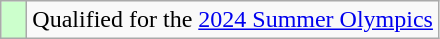<table class="wikitable" style="text-align: left;">
<tr>
<td width=10px bgcolor=#ccffcc></td>
<td>Qualified for the <a href='#'>2024 Summer Olympics</a></td>
</tr>
</table>
